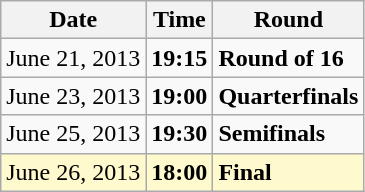<table class="wikitable">
<tr>
<th>Date</th>
<th>Time</th>
<th>Round</th>
</tr>
<tr>
<td>June 21, 2013</td>
<td><strong>19:15</strong></td>
<td><strong>Round of 16</strong></td>
</tr>
<tr>
<td>June 23, 2013</td>
<td><strong>19:00</strong></td>
<td><strong>Quarterfinals</strong></td>
</tr>
<tr>
<td>June 25, 2013</td>
<td><strong>19:30</strong></td>
<td><strong>Semifinals</strong></td>
</tr>
<tr style=background:lemonchiffon>
<td>June 26, 2013</td>
<td><strong>18:00</strong></td>
<td><strong>Final</strong></td>
</tr>
</table>
